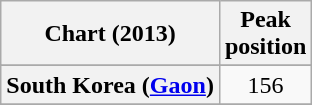<table class="wikitable sortable plainrowheaders" style="text-align:center">
<tr>
<th scope="col">Chart (2013)</th>
<th scope="col">Peak<br>position</th>
</tr>
<tr>
</tr>
<tr>
</tr>
<tr>
<th scope="row">South Korea (<a href='#'>Gaon</a>)</th>
<td>156</td>
</tr>
<tr>
</tr>
</table>
